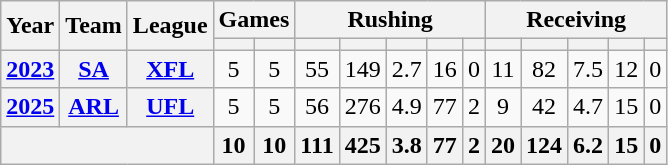<table class="wikitable" style="text-align:center;">
<tr>
<th rowspan="2">Year</th>
<th rowspan="2">Team</th>
<th rowspan="2">League</th>
<th colspan="2">Games</th>
<th colspan="5">Rushing</th>
<th colspan="5">Receiving</th>
</tr>
<tr>
<th></th>
<th></th>
<th></th>
<th></th>
<th></th>
<th></th>
<th></th>
<th></th>
<th></th>
<th></th>
<th></th>
<th></th>
</tr>
<tr>
<th><a href='#'>2023</a></th>
<th><a href='#'>SA</a></th>
<th><a href='#'>XFL</a></th>
<td>5</td>
<td>5</td>
<td>55</td>
<td>149</td>
<td>2.7</td>
<td>16</td>
<td>0</td>
<td>11</td>
<td>82</td>
<td>7.5</td>
<td>12</td>
<td>0</td>
</tr>
<tr>
<th><a href='#'>2025</a></th>
<th><a href='#'>ARL</a></th>
<th><a href='#'>UFL</a></th>
<td>5</td>
<td>5</td>
<td>56</td>
<td>276</td>
<td>4.9</td>
<td>77</td>
<td>2</td>
<td>9</td>
<td>42</td>
<td>4.7</td>
<td>15</td>
<td>0</td>
</tr>
<tr>
<th colspan="3"></th>
<th>10</th>
<th>10</th>
<th>111</th>
<th>425</th>
<th>3.8</th>
<th>77</th>
<th>2</th>
<th>20</th>
<th>124</th>
<th>6.2</th>
<th>15</th>
<th>0</th>
</tr>
</table>
